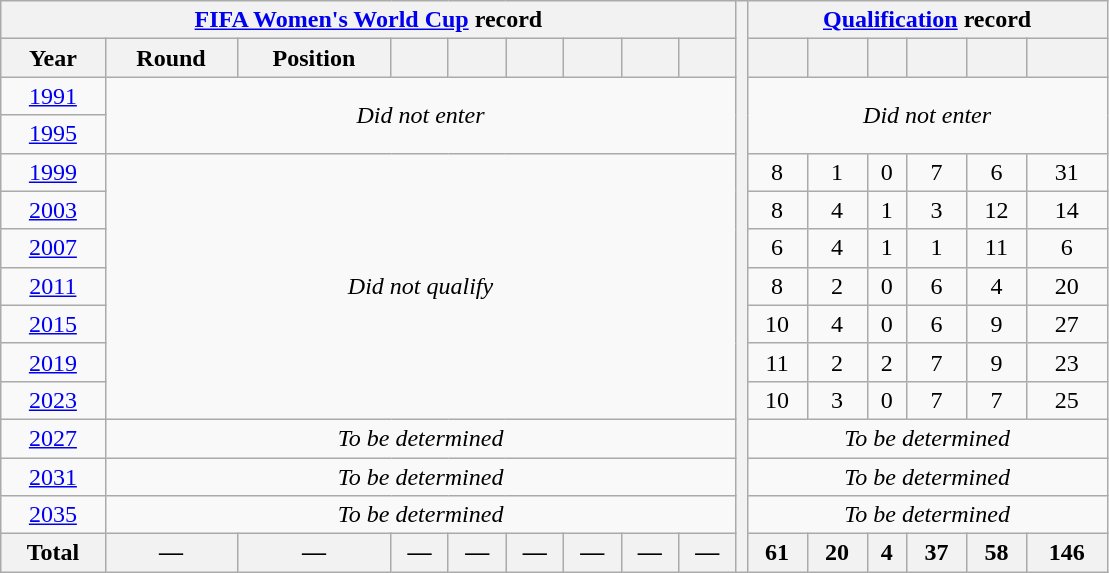<table class="wikitable" style="text-align: center;">
<tr>
<th colspan=9><a href='#'>FIFA Women's World Cup</a> record</th>
<th width=1% rowspan=100></th>
<th colspan=6><a href='#'>Qualification</a> record</th>
</tr>
<tr>
<th>Year</th>
<th>Round</th>
<th>Position</th>
<th></th>
<th></th>
<th></th>
<th></th>
<th></th>
<th><br></th>
<th></th>
<th></th>
<th></th>
<th></th>
<th></th>
<th></th>
</tr>
<tr>
<td> <a href='#'>1991</a></td>
<td colspan=8 rowspan=2><em>Did not enter</em></td>
<td colspan=6 rowspan=2><em>Did not enter</em></td>
</tr>
<tr>
<td> <a href='#'>1995</a></td>
</tr>
<tr>
<td> <a href='#'>1999</a></td>
<td colspan=8 rowspan=7><em>Did not qualify</em></td>
<td>8</td>
<td>1</td>
<td>0</td>
<td>7</td>
<td>6</td>
<td>31</td>
</tr>
<tr>
<td> <a href='#'>2003</a></td>
<td>8</td>
<td>4</td>
<td>1</td>
<td>3</td>
<td>12</td>
<td>14</td>
</tr>
<tr>
<td> <a href='#'>2007</a></td>
<td>6</td>
<td>4</td>
<td>1</td>
<td>1</td>
<td>11</td>
<td>6</td>
</tr>
<tr>
<td> <a href='#'>2011</a></td>
<td>8</td>
<td>2</td>
<td>0</td>
<td>6</td>
<td>4</td>
<td>20</td>
</tr>
<tr>
<td> <a href='#'>2015</a></td>
<td>10</td>
<td>4</td>
<td>0</td>
<td>6</td>
<td>9</td>
<td>27</td>
</tr>
<tr>
<td> <a href='#'>2019</a></td>
<td>11</td>
<td>2</td>
<td>2</td>
<td>7</td>
<td>9</td>
<td>23</td>
</tr>
<tr>
<td>  <a href='#'>2023</a></td>
<td>10</td>
<td>3</td>
<td>0</td>
<td>7</td>
<td>7</td>
<td>25</td>
</tr>
<tr>
<td> <a href='#'>2027</a></td>
<td colspan=8><em>To be determined</em></td>
<td colspan=6><em>To be determined</em></td>
</tr>
<tr>
<td> <a href='#'>2031</a></td>
<td colspan=8><em>To be determined</em></td>
<td colspan=6><em>To be determined</em></td>
</tr>
<tr>
<td> <a href='#'>2035</a></td>
<td colspan=8><em>To be determined</em></td>
<td colspan=6><em>To be determined</em></td>
</tr>
<tr>
<th>Total</th>
<th>—</th>
<th>—</th>
<th>—</th>
<th>—</th>
<th>—</th>
<th>—</th>
<th>—</th>
<th>—</th>
<th>61</th>
<th>20</th>
<th>4</th>
<th>37</th>
<th>58</th>
<th>146</th>
</tr>
</table>
